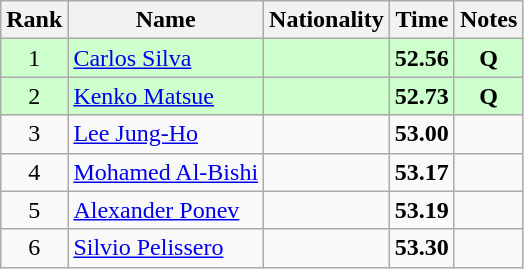<table class="wikitable sortable" style="text-align:center">
<tr>
<th>Rank</th>
<th>Name</th>
<th>Nationality</th>
<th>Time</th>
<th>Notes</th>
</tr>
<tr bgcolor=ccffcc>
<td>1</td>
<td align=left><a href='#'>Carlos Silva</a></td>
<td align=left></td>
<td><strong>52.56</strong></td>
<td><strong>Q</strong></td>
</tr>
<tr bgcolor=ccffcc>
<td>2</td>
<td align=left><a href='#'>Kenko Matsue</a></td>
<td align=left></td>
<td><strong>52.73</strong></td>
<td><strong>Q</strong></td>
</tr>
<tr>
<td>3</td>
<td align=left><a href='#'>Lee Jung-Ho</a></td>
<td align=left></td>
<td><strong>53.00</strong></td>
<td></td>
</tr>
<tr>
<td>4</td>
<td align=left><a href='#'>Mohamed Al-Bishi</a></td>
<td align=left></td>
<td><strong>53.17</strong></td>
<td></td>
</tr>
<tr>
<td>5</td>
<td align=left><a href='#'>Alexander Ponev</a></td>
<td align=left></td>
<td><strong>53.19</strong></td>
<td></td>
</tr>
<tr>
<td>6</td>
<td align=left><a href='#'>Silvio Pelissero</a></td>
<td align=left></td>
<td><strong>53.30</strong></td>
<td></td>
</tr>
</table>
